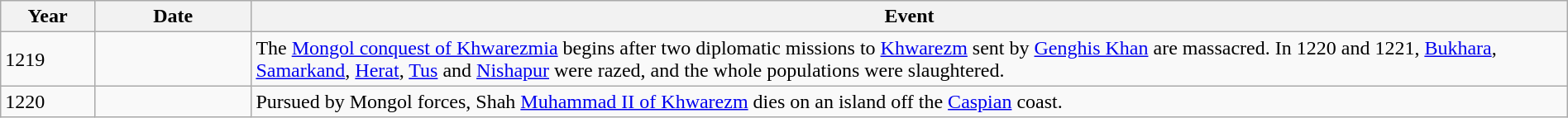<table class="wikitable" width="100%">
<tr>
<th style="width:6%">Year</th>
<th style="width:10%">Date</th>
<th>Event</th>
</tr>
<tr>
<td>1219</td>
<td></td>
<td>The <a href='#'>Mongol conquest of Khwarezmia</a> begins after two diplomatic missions to <a href='#'>Khwarezm</a> sent by <a href='#'>Genghis Khan</a> are massacred. In 1220 and 1221, <a href='#'>Bukhara</a>, <a href='#'>Samarkand</a>, <a href='#'>Herat</a>, <a href='#'>Tus</a> and <a href='#'>Nishapur</a> were razed, and the whole populations were slaughtered.</td>
</tr>
<tr>
<td>1220</td>
<td></td>
<td>Pursued by Mongol forces, Shah <a href='#'>Muhammad II of Khwarezm</a> dies on an island off the <a href='#'>Caspian</a> coast.</td>
</tr>
</table>
